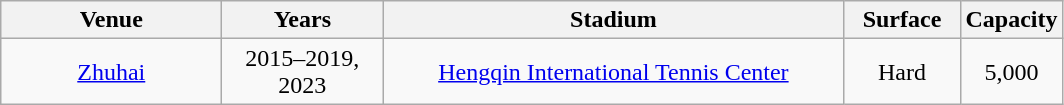<table class=wikitable style=text-align:center>
<tr>
<th width=140>Venue</th>
<th width=100>Years</th>
<th width=300>Stadium</th>
<th width=70>Surface</th>
<th width=50>Capacity</th>
</tr>
<tr>
<td> <a href='#'>Zhuhai</a></td>
<td>2015–2019, 2023</td>
<td><a href='#'>Hengqin International Tennis Center</a></td>
<td>Hard</td>
<td>5,000</td>
</tr>
</table>
